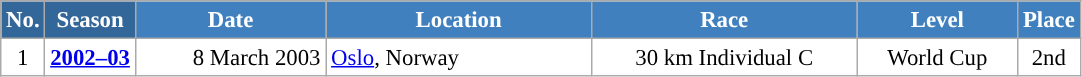<table class="wikitable sortable" style="font-size:95%; text-align:center; border:grey solid 1px; border-collapse:collapse; background:#ffffff;">
<tr style="background:#efefef;">
<th style="background-color:#369; color:white;">No.</th>
<th style="background-color:#369; color:white;">Season</th>
<th style="background-color:#4180be; color:white; width:120px;">Date</th>
<th style="background-color:#4180be; color:white; width:170px;">Location</th>
<th style="background-color:#4180be; color:white; width:170px;">Race</th>
<th style="background-color:#4180be; color:white; width:100px;">Level</th>
<th style="background-color:#4180be; color:white;">Place</th>
</tr>
<tr>
<td align=center>1</td>
<td rowspan=1 align=center><strong><a href='#'>2002–03</a></strong></td>
<td align=right>8 March 2003</td>
<td align=left> <a href='#'>Oslo</a>, Norway</td>
<td>30 km Individual C</td>
<td>World Cup</td>
<td>2nd</td>
</tr>
</table>
